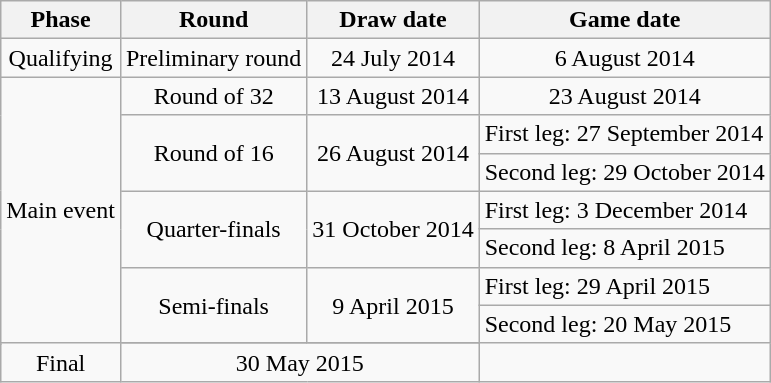<table class="wikitable" style="text-align:center">
<tr>
<th>Phase</th>
<th>Round</th>
<th>Draw date</th>
<th>Game date</th>
</tr>
<tr>
<td>Qualifying</td>
<td>Preliminary round</td>
<td>24 July 2014</td>
<td>6 August 2014</td>
</tr>
<tr>
<td rowspan=8>Main event</td>
<td>Round of 32</td>
<td>13 August 2014</td>
<td>23 August 2014</td>
</tr>
<tr>
<td rowspan=2>Round of 16</td>
<td rowspan=2>26 August 2014</td>
<td align=left>First leg: 27 September 2014</td>
</tr>
<tr>
<td align=left>Second leg: 29 October 2014</td>
</tr>
<tr>
<td rowspan=2>Quarter-finals</td>
<td rowspan=2>31 October 2014</td>
<td align=left>First leg: 3 December 2014</td>
</tr>
<tr>
<td align=left>Second leg: 8 April 2015</td>
</tr>
<tr>
<td rowspan=2>Semi-finals</td>
<td rowspan=2>9 April 2015</td>
<td align=left>First leg: 29 April 2015</td>
</tr>
<tr>
<td align=left>Second leg: 20 May 2015</td>
</tr>
<tr>
</tr>
<tr>
<td>Final</td>
<td colspan="2">30 May 2015</td>
</tr>
</table>
